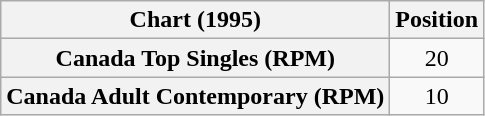<table class="wikitable plainrowheaders" style="text-align:center">
<tr>
<th>Chart (1995)</th>
<th>Position</th>
</tr>
<tr>
<th scope="row">Canada Top Singles (RPM)</th>
<td>20</td>
</tr>
<tr>
<th scope="row">Canada Adult Contemporary (RPM)</th>
<td>10</td>
</tr>
</table>
